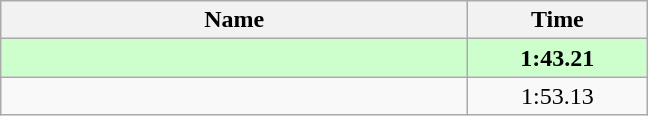<table class="wikitable" style="text-align:center;">
<tr>
<th style="width:19em">Name</th>
<th style="width:7em">Time</th>
</tr>
<tr bgcolor=ccffcc>
<td align=left><strong></strong></td>
<td><strong>1:43.21</strong></td>
</tr>
<tr>
<td align=left></td>
<td>1:53.13</td>
</tr>
</table>
